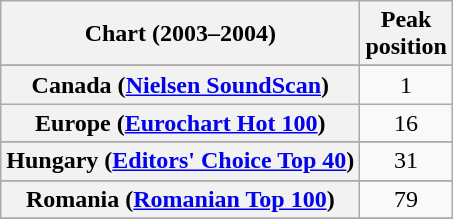<table class="wikitable sortable plainrowheaders" style="text-align:center">
<tr>
<th>Chart (2003–2004)</th>
<th>Peak<br>position</th>
</tr>
<tr>
</tr>
<tr>
</tr>
<tr>
</tr>
<tr>
</tr>
<tr>
<th scope="row">Canada (<a href='#'>Nielsen SoundScan</a>)</th>
<td>1</td>
</tr>
<tr>
<th scope="row">Europe (<a href='#'>Eurochart Hot 100</a>)</th>
<td>16</td>
</tr>
<tr>
</tr>
<tr>
</tr>
<tr>
<th scope="row">Hungary (<a href='#'>Editors' Choice Top 40</a>)</th>
<td>31</td>
</tr>
<tr>
</tr>
<tr>
</tr>
<tr>
</tr>
<tr>
</tr>
<tr>
</tr>
<tr>
<th scope="row">Romania (<a href='#'>Romanian Top 100</a>)</th>
<td>79</td>
</tr>
<tr>
</tr>
<tr>
</tr>
<tr>
</tr>
<tr>
</tr>
<tr>
</tr>
<tr>
</tr>
<tr>
</tr>
<tr>
</tr>
<tr>
</tr>
<tr>
</tr>
</table>
